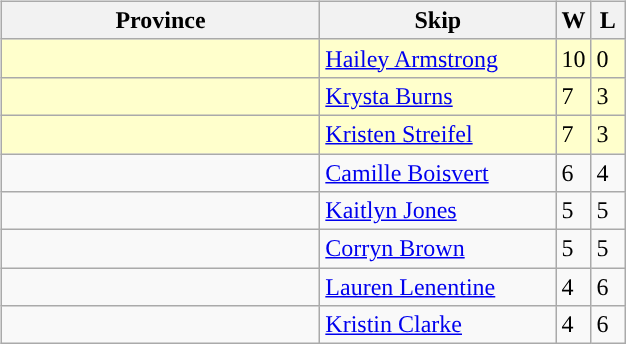<table>
<tr>
<td style="width:10%; vertical-align:top;"><br><table class="wikitable">
<tr>
<th width=205>Province</th>
<th width=150>Skip</th>
<th width=15>W</th>
<th width=15>L</th>
</tr>
<tr style="background:#ffffcc;">
<td></td>
<td><a href='#'>Hailey Armstrong</a></td>
<td>10</td>
<td>0</td>
</tr>
<tr style="background:#ffffcc;">
<td></td>
<td><a href='#'>Krysta Burns</a></td>
<td>7</td>
<td>3</td>
</tr>
<tr style="background:#ffffcc;">
<td></td>
<td><a href='#'>Kristen Streifel</a></td>
<td>7</td>
<td>3</td>
</tr>
<tr>
<td></td>
<td><a href='#'>Camille Boisvert</a></td>
<td>6</td>
<td>4</td>
</tr>
<tr>
<td></td>
<td><a href='#'>Kaitlyn Jones</a></td>
<td>5</td>
<td>5</td>
</tr>
<tr>
<td></td>
<td><a href='#'>Corryn Brown</a></td>
<td>5</td>
<td>5</td>
</tr>
<tr>
<td></td>
<td><a href='#'>Lauren Lenentine</a></td>
<td>4</td>
<td>6</td>
</tr>
<tr>
<td></td>
<td><a href='#'>Kristin Clarke</a></td>
<td>4</td>
<td>6</td>
</tr>
</table>
</td>
</tr>
<tr>
</tr>
</table>
